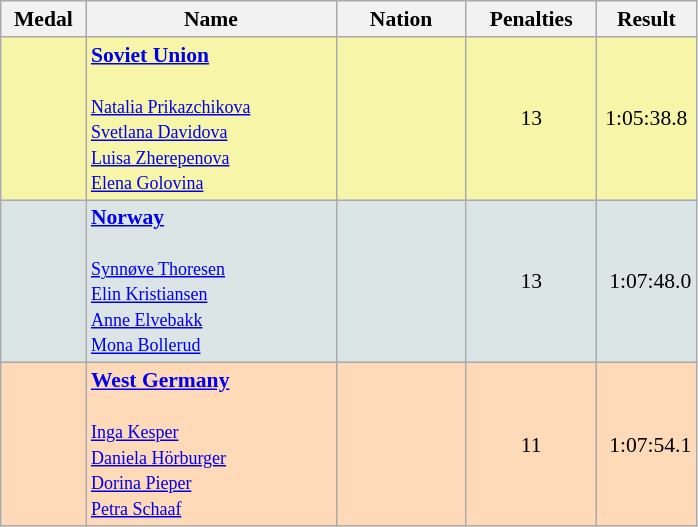<table class=wikitable style="border:1px solid #AAAAAA;font-size:90%">
<tr bgcolor="#E4E4E4">
<th style="border-bottom:1px solid #AAAAAA" width=50>Medal</th>
<th style="border-bottom:1px solid #AAAAAA" width=160>Name</th>
<th style="border-bottom:1px solid #AAAAAA" width=80>Nation</th>
<th style="border-bottom:1px solid #AAAAAA" width=80>Penalties</th>
<th style="border-bottom:1px solid #AAAAAA" width=60>Result</th>
</tr>
<tr bgcolor="#F7F6A8">
<td align="center"></td>
<td><strong><a href='#'>Soviet Union</a></strong><br><br><small><a href='#'>Natalia Prikazchikova</a><br><a href='#'>Svetlana Davidova</a><br><a href='#'>Luisa Zherepenova</a><br><a href='#'>Elena Golovina</a></small></td>
<td></td>
<td align="center">13</td>
<td align="center">1:05:38.8</td>
</tr>
<tr bgcolor="#DCE5E5">
<td align="center"></td>
<td><strong><a href='#'>Norway</a></strong><br><br><small><a href='#'>Synnøve Thoresen</a><br><a href='#'>Elin Kristiansen</a><br><a href='#'>Anne Elvebakk</a><br><a href='#'>Mona Bollerud</a></small></td>
<td></td>
<td align="center">13</td>
<td align="right">1:07:48.0</td>
</tr>
<tr bgcolor="#FFDAB9">
<td align="center"></td>
<td><strong><a href='#'>West Germany</a></strong><br><br><small><a href='#'>Inga Kesper</a><br><a href='#'>Daniela Hörburger</a><br><a href='#'>Dorina Pieper</a><br><a href='#'>Petra Schaaf</a></small></td>
<td></td>
<td align="center">11</td>
<td align="right">1:07:54.1</td>
</tr>
</table>
